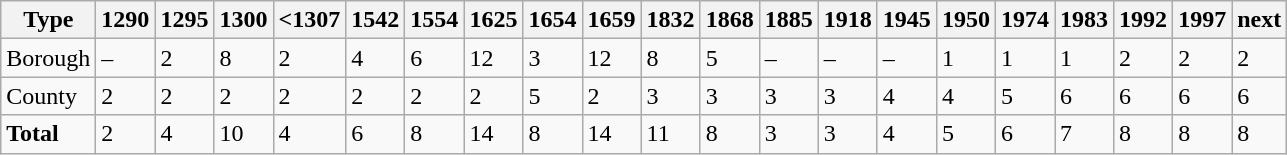<table class="wikitable">
<tr>
<th>Type</th>
<th>1290</th>
<th>1295</th>
<th>1300</th>
<th><1307</th>
<th>1542</th>
<th>1554</th>
<th>1625</th>
<th>1654</th>
<th>1659</th>
<th>1832</th>
<th>1868</th>
<th>1885</th>
<th>1918</th>
<th>1945</th>
<th>1950</th>
<th>1974</th>
<th>1983</th>
<th>1992</th>
<th>1997</th>
<th>next</th>
</tr>
<tr>
<td>Borough</td>
<td>–</td>
<td>2</td>
<td>8</td>
<td>2</td>
<td>4</td>
<td>6</td>
<td>12</td>
<td>3</td>
<td>12</td>
<td>8</td>
<td>5</td>
<td>–</td>
<td>–</td>
<td>–</td>
<td>1</td>
<td>1</td>
<td>1</td>
<td>2</td>
<td>2</td>
<td>2</td>
</tr>
<tr>
<td>County</td>
<td>2</td>
<td>2</td>
<td>2</td>
<td>2</td>
<td>2</td>
<td>2</td>
<td>2</td>
<td>5</td>
<td>2</td>
<td>3</td>
<td>3</td>
<td>3</td>
<td>3</td>
<td>4</td>
<td>4</td>
<td>5</td>
<td>6</td>
<td>6</td>
<td>6</td>
<td>6</td>
</tr>
<tr>
<td><strong>Total</strong></td>
<td>2</td>
<td>4</td>
<td>10</td>
<td>4</td>
<td>6</td>
<td>8</td>
<td>14</td>
<td>8</td>
<td>14</td>
<td>11</td>
<td>8</td>
<td>3</td>
<td>3</td>
<td>4</td>
<td>5</td>
<td>6</td>
<td>7</td>
<td>8</td>
<td>8</td>
<td>8</td>
</tr>
</table>
